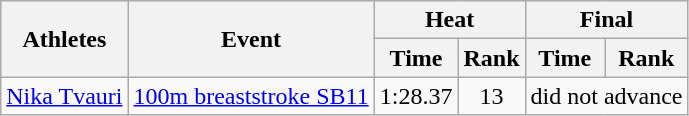<table class=wikitable>
<tr>
<th rowspan="2">Athletes</th>
<th rowspan="2">Event</th>
<th colspan="2">Heat</th>
<th colspan="2">Final</th>
</tr>
<tr>
<th>Time</th>
<th>Rank</th>
<th>Time</th>
<th>Rank</th>
</tr>
<tr align=center>
<td align=left><a href='#'>Nika Tvauri</a></td>
<td align=left><a href='#'>100m breaststroke SB11</a></td>
<td>1:28.37</td>
<td>13</td>
<td colspan=2>did not advance</td>
</tr>
</table>
